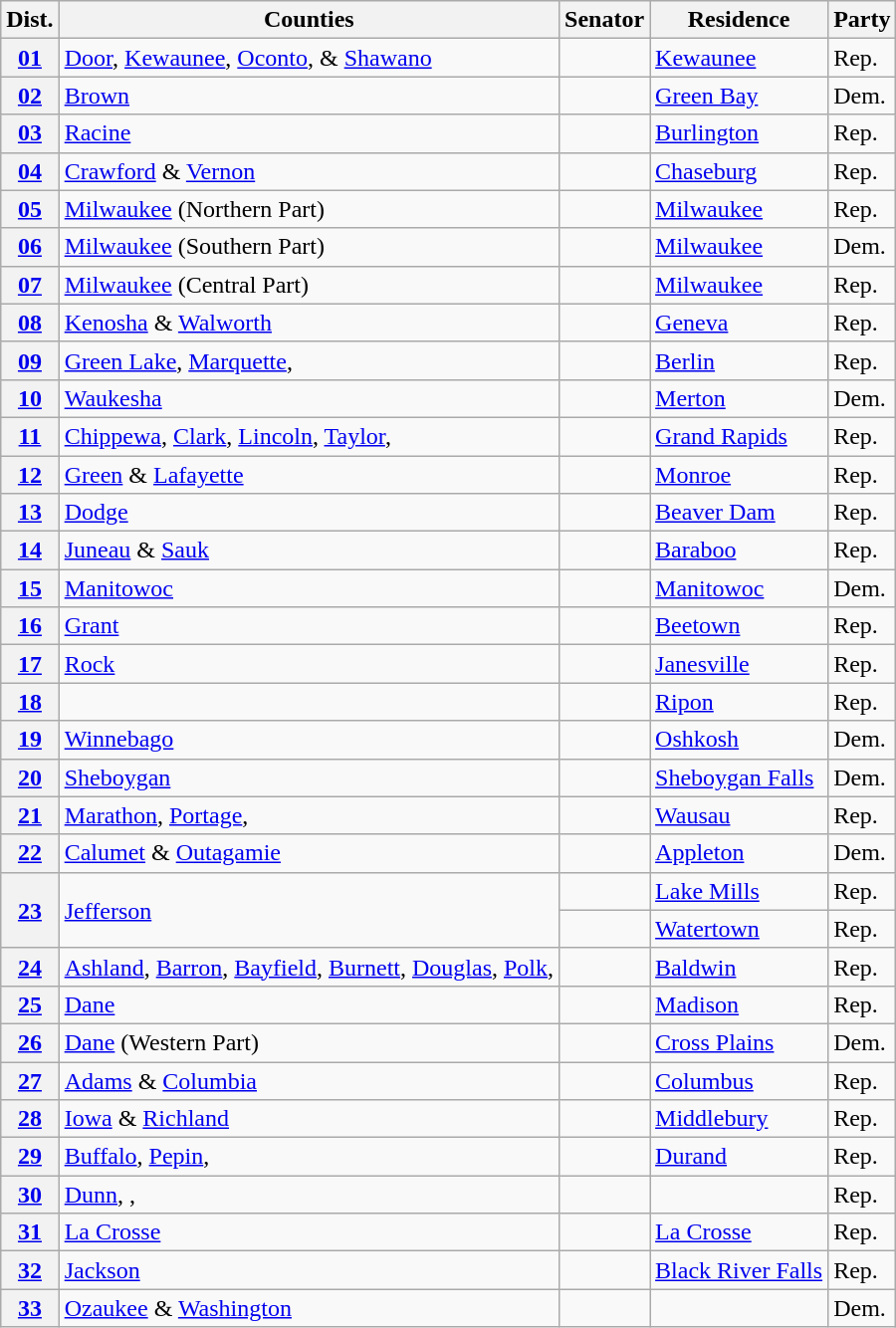<table class="wikitable sortable">
<tr>
<th>Dist.</th>
<th>Counties</th>
<th>Senator</th>
<th>Residence</th>
<th>Party</th>
</tr>
<tr>
<th><a href='#'>01</a></th>
<td><a href='#'>Door</a>, <a href='#'>Kewaunee</a>, <a href='#'>Oconto</a>, & <a href='#'>Shawano</a></td>
<td></td>
<td><a href='#'>Kewaunee</a></td>
<td>Rep.</td>
</tr>
<tr>
<th><a href='#'>02</a></th>
<td><a href='#'>Brown</a></td>
<td></td>
<td><a href='#'>Green Bay</a></td>
<td>Dem.</td>
</tr>
<tr>
<th><a href='#'>03</a></th>
<td><a href='#'>Racine</a></td>
<td></td>
<td><a href='#'>Burlington</a></td>
<td>Rep.</td>
</tr>
<tr>
<th><a href='#'>04</a></th>
<td><a href='#'>Crawford</a> & <a href='#'>Vernon</a></td>
<td></td>
<td><a href='#'>Chaseburg</a></td>
<td>Rep.</td>
</tr>
<tr>
<th><a href='#'>05</a></th>
<td><a href='#'>Milwaukee</a> (Northern Part)</td>
<td></td>
<td><a href='#'>Milwaukee</a></td>
<td>Rep.</td>
</tr>
<tr>
<th><a href='#'>06</a></th>
<td><a href='#'>Milwaukee</a> (Southern Part)</td>
<td></td>
<td><a href='#'>Milwaukee</a></td>
<td>Dem.</td>
</tr>
<tr>
<th><a href='#'>07</a></th>
<td><a href='#'>Milwaukee</a> (Central Part)</td>
<td></td>
<td><a href='#'>Milwaukee</a></td>
<td>Rep.</td>
</tr>
<tr>
<th><a href='#'>08</a></th>
<td><a href='#'>Kenosha</a> & <a href='#'>Walworth</a></td>
<td></td>
<td><a href='#'>Geneva</a></td>
<td>Rep.</td>
</tr>
<tr>
<th><a href='#'>09</a></th>
<td><a href='#'>Green Lake</a>, <a href='#'>Marquette</a>, </td>
<td></td>
<td><a href='#'>Berlin</a></td>
<td>Rep.</td>
</tr>
<tr>
<th><a href='#'>10</a></th>
<td><a href='#'>Waukesha</a></td>
<td></td>
<td><a href='#'>Merton</a></td>
<td>Dem.</td>
</tr>
<tr>
<th><a href='#'>11</a></th>
<td><a href='#'>Chippewa</a>, <a href='#'>Clark</a>, <a href='#'>Lincoln</a>, <a href='#'>Taylor</a>, </td>
<td></td>
<td><a href='#'>Grand Rapids</a></td>
<td>Rep.</td>
</tr>
<tr>
<th><a href='#'>12</a></th>
<td><a href='#'>Green</a> & <a href='#'>Lafayette</a></td>
<td></td>
<td><a href='#'>Monroe</a></td>
<td>Rep.</td>
</tr>
<tr>
<th><a href='#'>13</a></th>
<td><a href='#'>Dodge</a></td>
<td></td>
<td><a href='#'>Beaver Dam</a></td>
<td>Rep.</td>
</tr>
<tr>
<th><a href='#'>14</a></th>
<td><a href='#'>Juneau</a> & <a href='#'>Sauk</a></td>
<td></td>
<td><a href='#'>Baraboo</a></td>
<td>Rep.</td>
</tr>
<tr>
<th><a href='#'>15</a></th>
<td><a href='#'>Manitowoc</a></td>
<td></td>
<td><a href='#'>Manitowoc</a></td>
<td>Dem.</td>
</tr>
<tr>
<th><a href='#'>16</a></th>
<td><a href='#'>Grant</a></td>
<td></td>
<td><a href='#'>Beetown</a></td>
<td>Rep.</td>
</tr>
<tr>
<th><a href='#'>17</a></th>
<td><a href='#'>Rock</a></td>
<td></td>
<td><a href='#'>Janesville</a></td>
<td>Rep.</td>
</tr>
<tr>
<th><a href='#'>18</a></th>
<td> </td>
<td></td>
<td><a href='#'>Ripon</a></td>
<td>Rep.</td>
</tr>
<tr>
<th><a href='#'>19</a></th>
<td><a href='#'>Winnebago</a></td>
<td></td>
<td><a href='#'>Oshkosh</a></td>
<td>Dem.</td>
</tr>
<tr>
<th><a href='#'>20</a></th>
<td><a href='#'>Sheboygan</a> </td>
<td></td>
<td><a href='#'>Sheboygan Falls</a></td>
<td>Dem.</td>
</tr>
<tr>
<th><a href='#'>21</a></th>
<td><a href='#'>Marathon</a>, <a href='#'>Portage</a>, </td>
<td></td>
<td><a href='#'>Wausau</a></td>
<td>Rep.</td>
</tr>
<tr>
<th><a href='#'>22</a></th>
<td><a href='#'>Calumet</a> & <a href='#'>Outagamie</a></td>
<td></td>
<td><a href='#'>Appleton</a></td>
<td>Dem.</td>
</tr>
<tr>
<th rowspan="2"><a href='#'>23</a></th>
<td rowspan="2"><a href='#'>Jefferson</a></td>
<td> </td>
<td><a href='#'>Lake Mills</a></td>
<td>Rep.</td>
</tr>
<tr>
<td> </td>
<td><a href='#'>Watertown</a></td>
<td>Rep.</td>
</tr>
<tr>
<th><a href='#'>24</a></th>
<td><a href='#'>Ashland</a>, <a href='#'>Barron</a>, <a href='#'>Bayfield</a>, <a href='#'>Burnett</a>, <a href='#'>Douglas</a>, <a href='#'>Polk</a>, </td>
<td></td>
<td><a href='#'>Baldwin</a></td>
<td>Rep.</td>
</tr>
<tr>
<th><a href='#'>25</a></th>
<td><a href='#'>Dane</a> </td>
<td></td>
<td><a href='#'>Madison</a></td>
<td>Rep.</td>
</tr>
<tr>
<th><a href='#'>26</a></th>
<td><a href='#'>Dane</a> (Western Part)</td>
<td></td>
<td><a href='#'>Cross Plains</a></td>
<td>Dem.</td>
</tr>
<tr>
<th><a href='#'>27</a></th>
<td><a href='#'>Adams</a> & <a href='#'>Columbia</a></td>
<td></td>
<td><a href='#'>Columbus</a></td>
<td>Rep.</td>
</tr>
<tr>
<th><a href='#'>28</a></th>
<td><a href='#'>Iowa</a> & <a href='#'>Richland</a></td>
<td></td>
<td><a href='#'>Middlebury</a></td>
<td>Rep.</td>
</tr>
<tr>
<th><a href='#'>29</a></th>
<td><a href='#'>Buffalo</a>, <a href='#'>Pepin</a>, </td>
<td></td>
<td><a href='#'>Durand</a></td>
<td>Rep.</td>
</tr>
<tr>
<th><a href='#'>30</a></th>
<td><a href='#'>Dunn</a>, , </td>
<td></td>
<td></td>
<td>Rep.</td>
</tr>
<tr>
<th><a href='#'>31</a></th>
<td><a href='#'>La Crosse</a></td>
<td></td>
<td><a href='#'>La Crosse</a></td>
<td>Rep.</td>
</tr>
<tr>
<th><a href='#'>32</a></th>
<td><a href='#'>Jackson</a> </td>
<td></td>
<td><a href='#'>Black River Falls</a></td>
<td>Rep.</td>
</tr>
<tr>
<th><a href='#'>33</a></th>
<td><a href='#'>Ozaukee</a> & <a href='#'>Washington</a></td>
<td></td>
<td></td>
<td>Dem.</td>
</tr>
</table>
